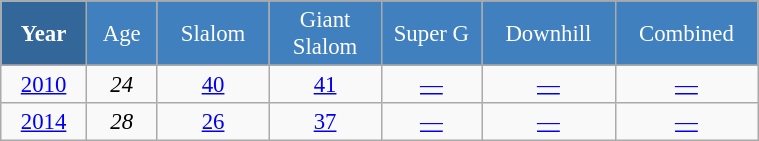<table class="wikitable" style="font-size:95%; text-align:center; border:grey solid 1px; border-collapse:collapse;" width="40%">
<tr style="background-color:#369; color:white;">
<td rowspan="2" colspan="1" width="4%"><strong>Year</strong></td>
</tr>
<tr style="background-color:#4180be; color:white;">
<td width="3%">Age</td>
<td width="5%">Slalom</td>
<td width="5%">Giant<br>Slalom</td>
<td width="5%">Super G</td>
<td width="5%">Downhill</td>
<td width="5%">Combined</td>
</tr>
<tr style="background-color:#8CB2D8; color:white;">
</tr>
<tr>
<td><a href='#'>2010</a></td>
<td><em>24</em></td>
<td><a href='#'>40</a></td>
<td><a href='#'>41</a></td>
<td><a href='#'>—</a></td>
<td><a href='#'>—</a></td>
<td><a href='#'>—</a></td>
</tr>
<tr>
<td><a href='#'>2014</a></td>
<td><em>28</em></td>
<td><a href='#'>26</a></td>
<td><a href='#'>37</a></td>
<td><a href='#'>—</a></td>
<td><a href='#'>—</a></td>
<td><a href='#'>—</a></td>
</tr>
</table>
